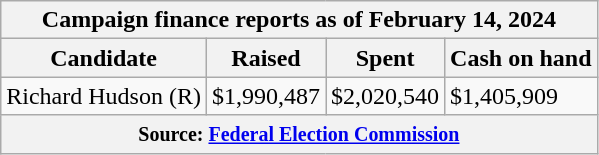<table class="wikitable sortable">
<tr>
<th colspan=4>Campaign finance reports as of February 14, 2024</th>
</tr>
<tr style="text-align:center;">
<th>Candidate</th>
<th>Raised</th>
<th>Spent</th>
<th>Cash on hand</th>
</tr>
<tr>
<td>Richard Hudson (R)</td>
<td>$1,990,487</td>
<td>$2,020,540</td>
<td>$1,405,909</td>
</tr>
<tr>
<th colspan="4"><small>Source: <a href='#'>Federal Election Commission</a></small></th>
</tr>
</table>
